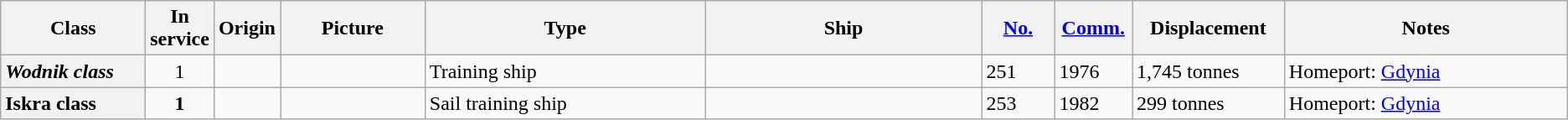<table class="wikitable">
<tr>
<th style="width:10%;">Class</th>
<th>In service</th>
<th>Origin</th>
<th style="width:10%;">Picture</th>
<th style="width:20%;">Type</th>
<th style="width:20%;">Ship</th>
<th style="width: 5%;"><a href='#'>No.</a></th>
<th style="width: 5%;"><a href='#'>Comm.</a></th>
<th style="width:10%;">Displacement</th>
<th style="width:20%;">Notes</th>
</tr>
<tr>
<th style="text-align: left;"><strong><em>Wodnik<em> class<strong></th>
<td style="text-align: center;"></strong>1<strong></td>
<td></td>
<td></td>
<td>Training ship</td>
<td></em><em></td>
<td>251</td>
<td>1976</td>
<td>1,745 tonnes</td>
<td>Homeport: <a href='#'>Gdynia</a></td>
</tr>
<tr>
<th style="text-align: left;"></em></strong>Iskra</em> class</strong></th>
<td style="text-align: center;"><strong>1</strong></td>
<td></td>
<td></td>
<td>Sail training ship</td>
<td><em></em></td>
<td>253</td>
<td>1982</td>
<td>299 tonnes</td>
<td>Homeport: <a href='#'>Gdynia</a></td>
</tr>
</table>
